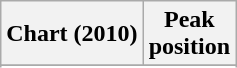<table class="wikitable sortable plainrowheaders" style="text-align:center">
<tr>
<th>Chart (2010)</th>
<th>Peak<br>position</th>
</tr>
<tr>
</tr>
<tr>
</tr>
<tr>
</tr>
<tr>
</tr>
<tr>
</tr>
</table>
